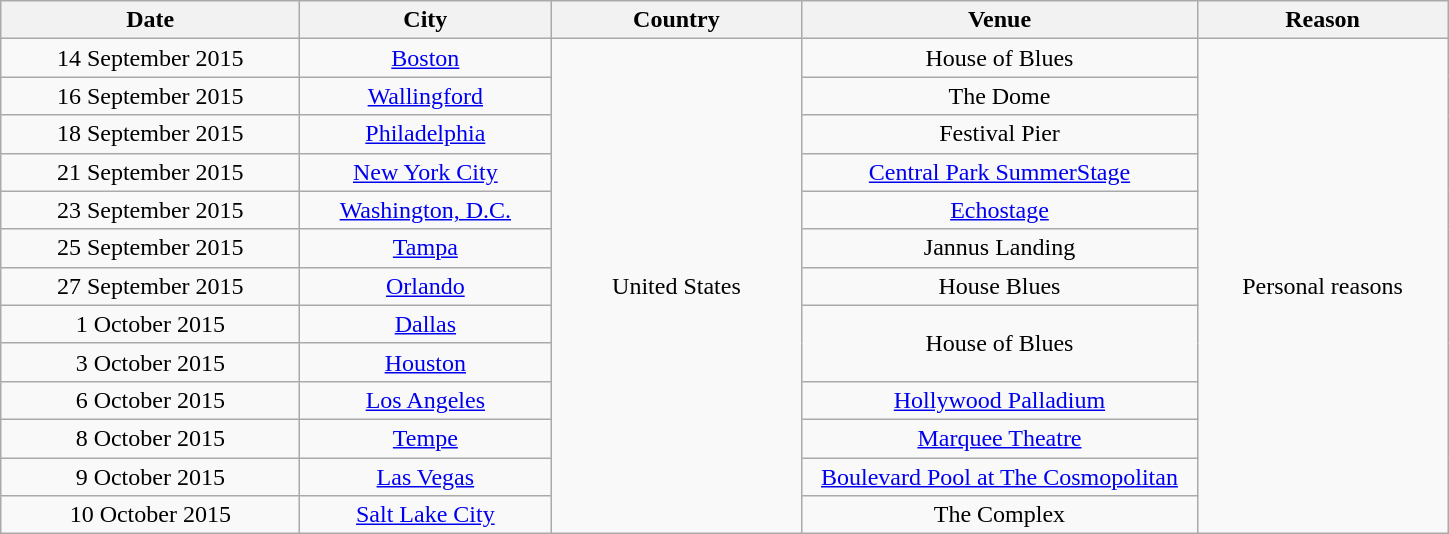<table class="wikitable" style="text-align:center;">
<tr>
<th scope="col" style="width:12em;">Date</th>
<th scope="col" style="width:10em;">City</th>
<th scope="col" style="width:10em;">Country</th>
<th scope="col" style="width:16em;">Venue</th>
<th scope="col" style="width:10em;">Reason</th>
</tr>
<tr>
<td>14 September 2015</td>
<td><a href='#'>Boston</a></td>
<td rowspan="13">United States</td>
<td>House of Blues</td>
<td rowspan="13">Personal reasons</td>
</tr>
<tr>
<td>16 September 2015</td>
<td><a href='#'>Wallingford</a></td>
<td>The Dome</td>
</tr>
<tr>
<td>18 September 2015</td>
<td><a href='#'>Philadelphia</a></td>
<td>Festival Pier</td>
</tr>
<tr>
<td>21 September 2015</td>
<td><a href='#'>New York City</a></td>
<td><a href='#'>Central Park SummerStage</a></td>
</tr>
<tr>
<td>23 September 2015</td>
<td><a href='#'>Washington, D.C.</a></td>
<td><a href='#'>Echostage</a></td>
</tr>
<tr>
<td>25 September 2015</td>
<td><a href='#'>Tampa</a></td>
<td>Jannus Landing</td>
</tr>
<tr>
<td>27 September 2015</td>
<td><a href='#'>Orlando</a></td>
<td>House Blues</td>
</tr>
<tr>
<td>1 October 2015</td>
<td><a href='#'>Dallas</a></td>
<td rowspan="2">House of Blues</td>
</tr>
<tr>
<td>3 October 2015</td>
<td><a href='#'>Houston</a></td>
</tr>
<tr>
<td>6 October 2015</td>
<td><a href='#'>Los Angeles</a></td>
<td><a href='#'>Hollywood Palladium</a></td>
</tr>
<tr>
<td>8 October 2015</td>
<td><a href='#'>Tempe</a></td>
<td><a href='#'>Marquee Theatre</a></td>
</tr>
<tr>
<td>9 October 2015</td>
<td><a href='#'>Las Vegas</a></td>
<td><a href='#'>Boulevard Pool at The Cosmopolitan</a></td>
</tr>
<tr>
<td>10 October 2015</td>
<td><a href='#'>Salt Lake City</a></td>
<td>The Complex</td>
</tr>
</table>
